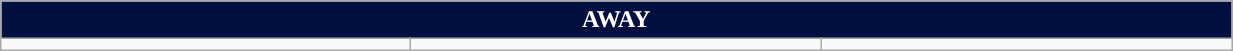<table class="wikitable collapsible collapsed" style="width:65%">
<tr>
<th colspan=5 ! style="color:#FFFFFF; background:#021040">AWAY</th>
</tr>
<tr>
<td></td>
<td></td>
<td></td>
</tr>
</table>
